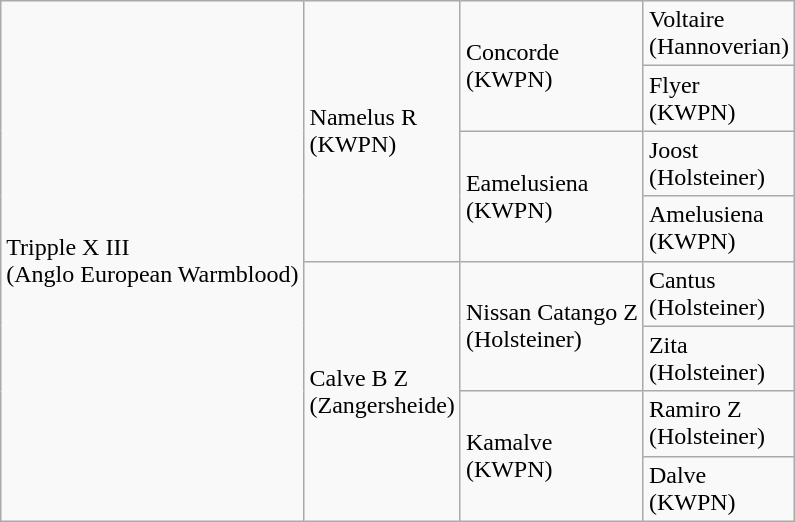<table class="wikitable">
<tr>
<td rowspan="8">Tripple X III<br>(Anglo European Warmblood)</td>
<td rowspan="4">Namelus R<br>(KWPN)</td>
<td rowspan="2">Concorde<br>(KWPN)</td>
<td>Voltaire<br>(Hannoverian)</td>
</tr>
<tr>
<td>Flyer<br>(KWPN)</td>
</tr>
<tr>
<td rowspan="2">Eamelusiena<br>(KWPN)</td>
<td>Joost<br>(Holsteiner)</td>
</tr>
<tr>
<td>Amelusiena<br>(KWPN)</td>
</tr>
<tr>
<td rowspan="4">Calve B Z<br>(Zangersheide)</td>
<td rowspan="2">Nissan Catango Z<br>(Holsteiner)</td>
<td>Cantus<br>(Holsteiner)</td>
</tr>
<tr>
<td>Zita<br>(Holsteiner)</td>
</tr>
<tr>
<td rowspan="2">Kamalve<br>(KWPN)</td>
<td>Ramiro Z<br>(Holsteiner)</td>
</tr>
<tr>
<td>Dalve<br>(KWPN)</td>
</tr>
</table>
